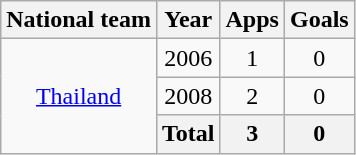<table class="wikitable" style="text-align:center">
<tr>
<th>National team</th>
<th>Year</th>
<th>Apps</th>
<th>Goals</th>
</tr>
<tr>
<td rowspan="5" valign="center"><a href='#'>Thailand</a></td>
<td>2006</td>
<td>1</td>
<td>0</td>
</tr>
<tr>
<td>2008</td>
<td>2</td>
<td>0</td>
</tr>
<tr>
<th>Total</th>
<th>3</th>
<th>0</th>
</tr>
</table>
